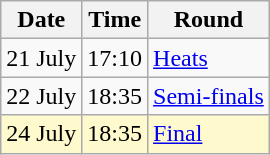<table class="wikitable">
<tr>
<th>Date</th>
<th>Time</th>
<th>Round</th>
</tr>
<tr>
<td>21 July</td>
<td>17:10</td>
<td><a href='#'>Heats</a></td>
</tr>
<tr>
<td>22 July</td>
<td>18:35</td>
<td><a href='#'>Semi-finals</a></td>
</tr>
<tr style=background:lemonchiffon>
<td>24 July</td>
<td>18:35</td>
<td><a href='#'>Final</a></td>
</tr>
</table>
